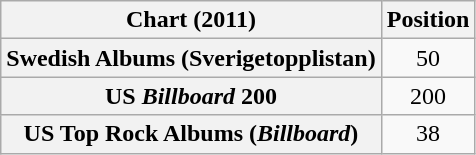<table class="wikitable plainrowheaders" style="text-align:center">
<tr>
<th scope="col">Chart (2011)</th>
<th scope="col">Position</th>
</tr>
<tr>
<th scope="row">Swedish Albums (Sverigetopplistan)</th>
<td>50</td>
</tr>
<tr>
<th scope="row">US <em>Billboard</em> 200</th>
<td>200</td>
</tr>
<tr>
<th scope="row">US Top Rock Albums (<em>Billboard</em>)</th>
<td>38</td>
</tr>
</table>
